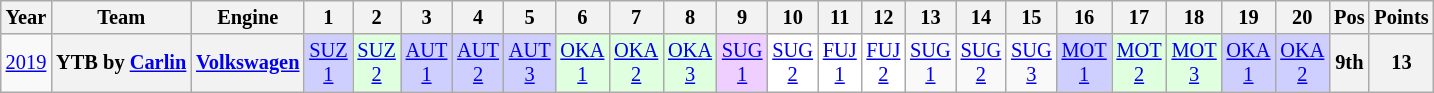<table class="wikitable" style="text-align:center; font-size:85%">
<tr>
<th>Year</th>
<th>Team</th>
<th>Engine</th>
<th>1</th>
<th>2</th>
<th>3</th>
<th>4</th>
<th>5</th>
<th>6</th>
<th>7</th>
<th>8</th>
<th>9</th>
<th>10</th>
<th>11</th>
<th>12</th>
<th>13</th>
<th>14</th>
<th>15</th>
<th>16</th>
<th>17</th>
<th>18</th>
<th>19</th>
<th>20</th>
<th>Pos</th>
<th>Points</th>
</tr>
<tr>
<td><a href='#'>2019</a></td>
<th nowrap>YTB by <a href='#'>Carlin</a></th>
<th><a href='#'>Volkswagen</a></th>
<td style="background:#CFCFFF;"><a href='#'>SUZ<br>1</a><br></td>
<td style="background:#DFFFDF;"><a href='#'>SUZ<br>2</a><br></td>
<td style="background:#CFCFFF;"><a href='#'>AUT<br>1</a><br></td>
<td style="background:#CFCFFF;"><a href='#'>AUT<br>2</a><br></td>
<td style="background:#CFCFFF;"><a href='#'>AUT<br>3</a><br></td>
<td style="background:#DFFFDF;"><a href='#'>OKA<br>1</a><br></td>
<td style="background:#DFFFDF;"><a href='#'>OKA<br>2</a><br></td>
<td style="background:#DFFFDF;"><a href='#'>OKA<br>3</a><br></td>
<td style="background:#EFCFFF;"><a href='#'>SUG<br>1</a><br></td>
<td style="background:#FFFFFF;"><a href='#'>SUG<br>2</a><br></td>
<td style="background:#FFFFFF;"><a href='#'>FUJ<br>1</a><br></td>
<td style="background:#FFFFFF;"><a href='#'>FUJ<br>2</a><br></td>
<td><a href='#'>SUG<br>1</a></td>
<td><a href='#'>SUG<br>2</a></td>
<td><a href='#'>SUG<br>3</a></td>
<td style="background:#CFCFFF;"><a href='#'>MOT<br>1</a><br></td>
<td style="background:#DFFFDF;"><a href='#'>MOT<br>2</a><br></td>
<td style="background:#DFFFDF;"><a href='#'>MOT<br>3</a><br></td>
<td style="background:#CFCFFF;"><a href='#'>OKA<br>1</a><br></td>
<td style="background:#CFCFFF;"><a href='#'>OKA<br>2</a><br></td>
<th>9th</th>
<th>13</th>
</tr>
</table>
